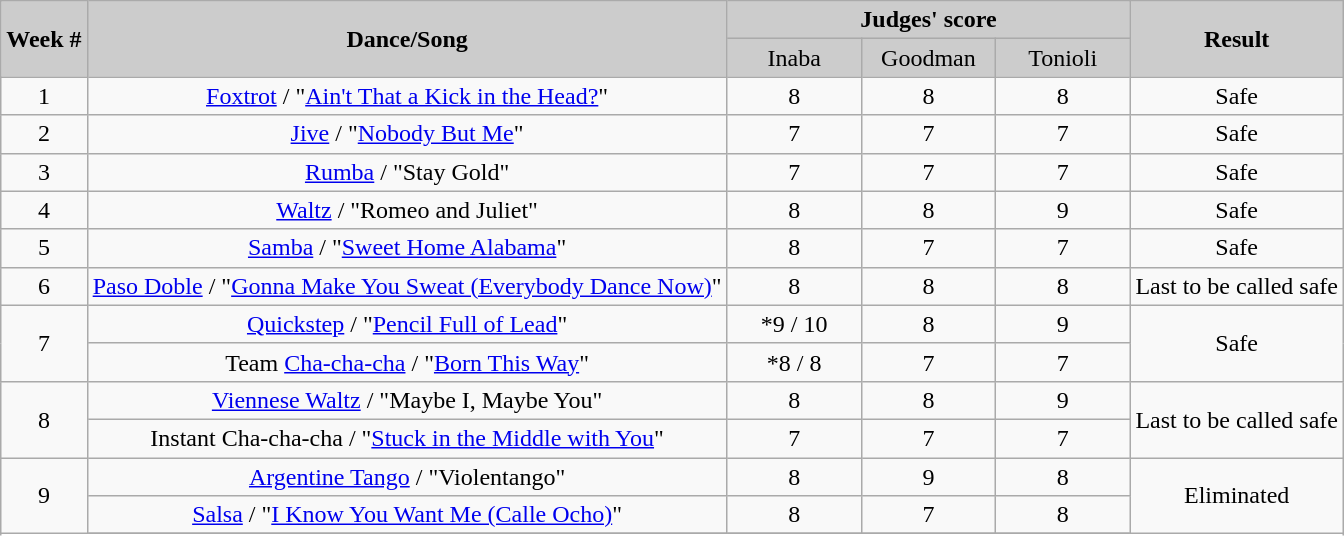<table class="wikitable" style="text-align:center">
<tr>
<th rowspan="2" style="background:#ccc;">Week #</th>
<th rowspan="2" style="background:#ccc;">Dance/Song</th>
<th colspan="3" style="background:#ccc;">Judges' score</th>
<th rowspan="2" style="background:#ccc;">Result</th>
</tr>
<tr style="background:#ccc;">
<td style="width:10%;">Inaba</td>
<td style="width:10%;">Goodman</td>
<td style="width:10%;">Tonioli</td>
</tr>
<tr>
<td>1</td>
<td><a href='#'>Foxtrot</a> / "<a href='#'>Ain't That a Kick in the Head?</a>"</td>
<td>8</td>
<td>8</td>
<td>8</td>
<td>Safe</td>
</tr>
<tr>
<td>2</td>
<td><a href='#'>Jive</a> / "<a href='#'>Nobody But Me</a>"</td>
<td>7</td>
<td>7</td>
<td>7</td>
<td>Safe</td>
</tr>
<tr>
<td>3</td>
<td><a href='#'>Rumba</a> / "Stay Gold"</td>
<td>7</td>
<td>7</td>
<td>7</td>
<td>Safe</td>
</tr>
<tr>
<td>4</td>
<td><a href='#'>Waltz</a> / "Romeo and Juliet"</td>
<td>8</td>
<td>8</td>
<td>9</td>
<td>Safe</td>
</tr>
<tr>
<td>5</td>
<td><a href='#'>Samba</a> / "<a href='#'>Sweet Home Alabama</a>"</td>
<td>8</td>
<td>7</td>
<td>7</td>
<td>Safe</td>
</tr>
<tr>
<td>6</td>
<td><a href='#'>Paso Doble</a> / "<a href='#'>Gonna Make You Sweat (Everybody Dance Now)</a>"</td>
<td>8</td>
<td>8</td>
<td>8</td>
<td>Last to be called safe</td>
</tr>
<tr>
<td rowspan=2>7</td>
<td><a href='#'>Quickstep</a> / "<a href='#'>Pencil Full of Lead</a>"</td>
<td>*9 / 10</td>
<td>8</td>
<td>9</td>
<td rowspan=2>Safe</td>
</tr>
<tr>
<td>Team <a href='#'>Cha-cha-cha</a> / "<a href='#'>Born This Way</a>"</td>
<td>*8 / 8</td>
<td>7</td>
<td>7</td>
</tr>
<tr>
<td rowspan=2>8</td>
<td><a href='#'>Viennese Waltz</a> / "Maybe I, Maybe You"</td>
<td>8</td>
<td>8</td>
<td>9</td>
<td rowspan=2>Last to be called safe</td>
</tr>
<tr>
<td>Instant Cha-cha-cha / "<a href='#'>Stuck in the Middle with You</a>"</td>
<td>7</td>
<td>7</td>
<td>7</td>
</tr>
<tr>
<td rowspan=3>9</td>
<td><a href='#'>Argentine Tango</a> / "Violentango"</td>
<td>8</td>
<td>9</td>
<td>8</td>
<td rowspan=3>Eliminated</td>
</tr>
<tr>
<td><a href='#'>Salsa</a> / "<a href='#'>I Know You Want Me (Calle Ocho)</a>"</td>
<td>8</td>
<td>7</td>
<td>8</td>
</tr>
<tr>
</tr>
</table>
